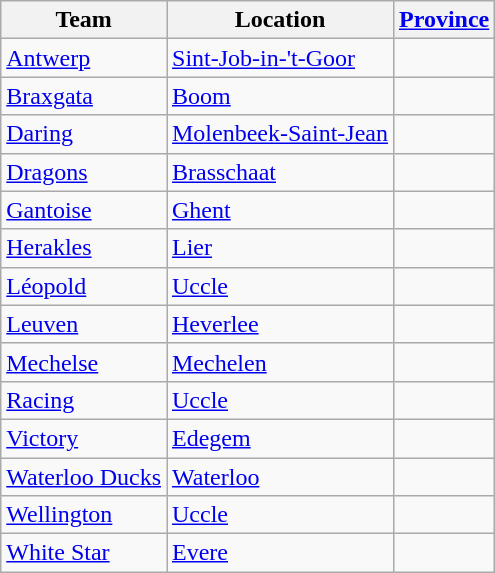<table class="wikitable sortable">
<tr>
<th>Team</th>
<th>Location</th>
<th><a href='#'>Province</a></th>
</tr>
<tr>
<td><a href='#'>Antwerp</a></td>
<td><a href='#'>Sint-Job-in-'t-Goor</a></td>
<td></td>
</tr>
<tr>
<td><a href='#'>Braxgata</a></td>
<td><a href='#'>Boom</a></td>
<td></td>
</tr>
<tr>
<td><a href='#'>Daring</a></td>
<td><a href='#'>Molenbeek-Saint-Jean</a></td>
<td></td>
</tr>
<tr>
<td><a href='#'>Dragons</a></td>
<td><a href='#'>Brasschaat</a></td>
<td></td>
</tr>
<tr>
<td><a href='#'>Gantoise</a></td>
<td><a href='#'>Ghent</a></td>
<td></td>
</tr>
<tr>
<td><a href='#'>Herakles</a></td>
<td><a href='#'>Lier</a></td>
<td></td>
</tr>
<tr>
<td><a href='#'>Léopold</a></td>
<td><a href='#'>Uccle</a></td>
<td></td>
</tr>
<tr>
<td><a href='#'>Leuven</a></td>
<td><a href='#'>Heverlee</a></td>
<td></td>
</tr>
<tr>
<td><a href='#'>Mechelse</a></td>
<td><a href='#'>Mechelen</a></td>
<td></td>
</tr>
<tr>
<td><a href='#'>Racing</a></td>
<td><a href='#'>Uccle</a></td>
<td></td>
</tr>
<tr>
<td><a href='#'>Victory</a></td>
<td><a href='#'>Edegem</a></td>
<td></td>
</tr>
<tr>
<td><a href='#'>Waterloo Ducks</a></td>
<td><a href='#'>Waterloo</a></td>
<td></td>
</tr>
<tr>
<td><a href='#'>Wellington</a></td>
<td><a href='#'>Uccle</a></td>
<td></td>
</tr>
<tr>
<td><a href='#'>White Star</a></td>
<td><a href='#'>Evere</a></td>
<td></td>
</tr>
</table>
